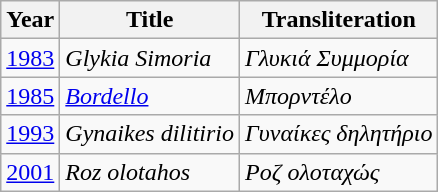<table class="wikitable sortable">
<tr>
<th>Year</th>
<th>Title</th>
<th>Transliteration</th>
</tr>
<tr>
<td><a href='#'>1983</a></td>
<td><em>Glykia Simoria</em></td>
<td><em>Γλυκιά Συμμορία</em></td>
</tr>
<tr>
<td><a href='#'>1985</a></td>
<td><em><a href='#'>Bordello</a></em></td>
<td><em>Μπορντέλο</em></td>
</tr>
<tr>
<td><a href='#'>1993</a></td>
<td><em>Gynaikes dilitirio</em></td>
<td><em>Γυναίκες δηλητήριο</em></td>
</tr>
<tr>
<td><a href='#'>2001</a></td>
<td><em>Roz olotahos</em></td>
<td><em>Ροζ ολοταχώς</em></td>
</tr>
</table>
